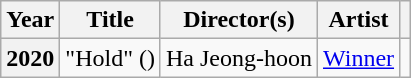<table class="wikitable plainrowheaders sortable">
<tr>
<th scope="col">Year</th>
<th scope="col">Title</th>
<th>Director(s)</th>
<th>Artist</th>
<th scope="col" class="unsortable"></th>
</tr>
<tr>
<th scope="row">2020</th>
<td>"Hold" ()</td>
<td>Ha Jeong-hoon</td>
<td><a href='#'>Winner</a></td>
<td style="text-align:center"></td>
</tr>
</table>
